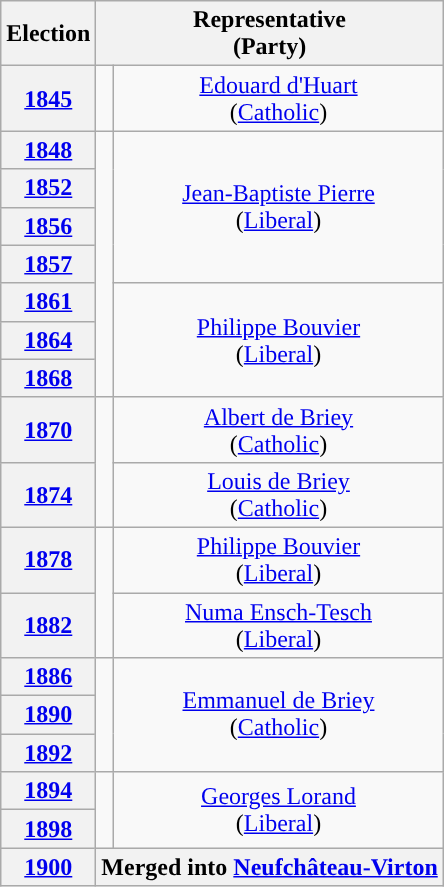<table class="wikitable" style="text-align:center">
<tr>
<th>Election</th>
<th colspan=2>Representative<br>(Party)</th>
</tr>
<tr>
<th><a href='#'>1845</a></th>
<td rowspan=1; style="background-color: "></td>
<td rowspan=1><a href='#'>Edouard d'Huart</a><br>(<a href='#'>Catholic</a>)</td>
</tr>
<tr>
<th><a href='#'>1848</a></th>
<td rowspan=7; style="background-color: "></td>
<td rowspan=4><a href='#'>Jean-Baptiste Pierre</a><br>(<a href='#'>Liberal</a>)</td>
</tr>
<tr>
<th><a href='#'>1852</a></th>
</tr>
<tr>
<th><a href='#'>1856</a></th>
</tr>
<tr>
<th><a href='#'>1857</a></th>
</tr>
<tr>
<th><a href='#'>1861</a></th>
<td rowspan=3><a href='#'>Philippe Bouvier</a><br>(<a href='#'>Liberal</a>)</td>
</tr>
<tr>
<th><a href='#'>1864</a></th>
</tr>
<tr>
<th><a href='#'>1868</a></th>
</tr>
<tr>
<th><a href='#'>1870</a></th>
<td rowspan=2; style="background-color: "></td>
<td rowspan=1><a href='#'>Albert de Briey</a><br>(<a href='#'>Catholic</a>)</td>
</tr>
<tr>
<th><a href='#'>1874</a></th>
<td rowspan=1><a href='#'>Louis de Briey</a><br>(<a href='#'>Catholic</a>)</td>
</tr>
<tr>
<th><a href='#'>1878</a></th>
<td rowspan=2; style="background-color: "></td>
<td rowspan=1><a href='#'>Philippe Bouvier</a><br>(<a href='#'>Liberal</a>)</td>
</tr>
<tr>
<th><a href='#'>1882</a></th>
<td rowspan=1><a href='#'>Numa Ensch-Tesch</a><br>(<a href='#'>Liberal</a>)</td>
</tr>
<tr>
<th><a href='#'>1886</a></th>
<td rowspan=3; style="background-color: "></td>
<td rowspan=3><a href='#'>Emmanuel de Briey</a><br>(<a href='#'>Catholic</a>)</td>
</tr>
<tr>
<th><a href='#'>1890</a></th>
</tr>
<tr>
<th><a href='#'>1892</a></th>
</tr>
<tr>
<th><a href='#'>1894</a></th>
<td rowspan=2; style="background-color: "></td>
<td rowspan=2><a href='#'>Georges Lorand</a><br>(<a href='#'>Liberal</a>)</td>
</tr>
<tr>
<th><a href='#'>1898</a></th>
</tr>
<tr>
<th><a href='#'>1900</a></th>
<th colspan=2>Merged into <a href='#'>Neufchâteau-Virton</a></th>
</tr>
</table>
